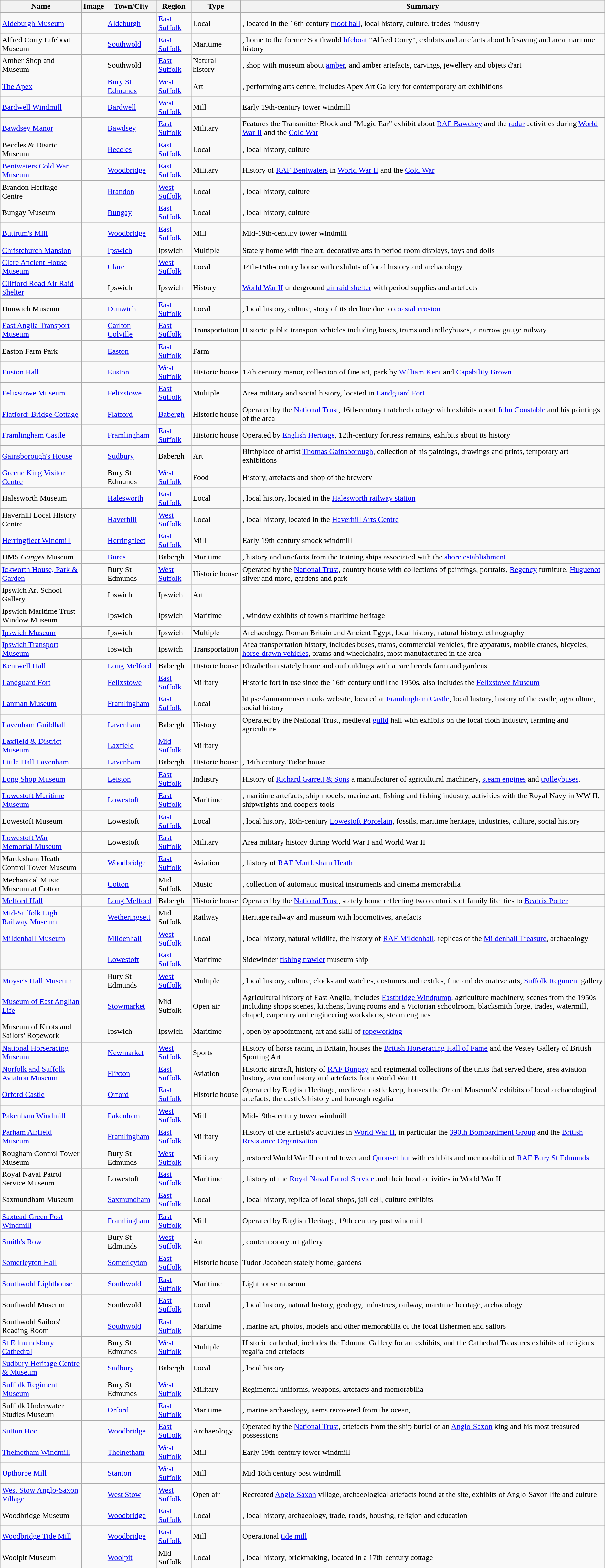<table class="wikitable sortable">
<tr>
<th>Name</th>
<th>Image</th>
<th>Town/City</th>
<th>Region</th>
<th>Type</th>
<th>Summary</th>
</tr>
<tr>
<td><a href='#'>Aldeburgh Museum</a></td>
<td></td>
<td><a href='#'>Aldeburgh</a></td>
<td><a href='#'>East Suffolk</a></td>
<td>Local</td>
<td>, located in the 16th century <a href='#'>moot hall</a>, local history, culture, trades, industry</td>
</tr>
<tr>
<td>Alfred Corry Lifeboat Museum</td>
<td></td>
<td><a href='#'>Southwold</a></td>
<td><a href='#'>East Suffolk</a></td>
<td>Maritime</td>
<td>, home to the former Southwold <a href='#'>lifeboat</a> "Alfred Corry", exhibits and artefacts about lifesaving and area maritime history</td>
</tr>
<tr>
<td>Amber Shop and Museum</td>
<td></td>
<td>Southwold</td>
<td><a href='#'>East Suffolk</a></td>
<td>Natural history</td>
<td>, shop with museum about <a href='#'>amber</a>, and amber artefacts, carvings, jewellery and objets d'art</td>
</tr>
<tr>
<td><a href='#'>The Apex</a></td>
<td></td>
<td><a href='#'>Bury St Edmunds</a></td>
<td><a href='#'>West Suffolk</a></td>
<td>Art</td>
<td>, performing arts centre, includes Apex Art Gallery for contemporary art exhibitions</td>
</tr>
<tr>
<td><a href='#'>Bardwell Windmill</a></td>
<td></td>
<td><a href='#'>Bardwell</a></td>
<td><a href='#'>West Suffolk</a></td>
<td>Mill</td>
<td>Early 19th-century tower windmill</td>
</tr>
<tr>
<td><a href='#'>Bawdsey Manor</a></td>
<td></td>
<td><a href='#'>Bawdsey</a></td>
<td><a href='#'>East Suffolk</a></td>
<td>Military</td>
<td>Features the Transmitter Block and "Magic Ear" exhibit about <a href='#'>RAF Bawdsey</a> and the <a href='#'>radar</a> activities during <a href='#'>World War II</a> and the <a href='#'>Cold War</a></td>
</tr>
<tr>
<td>Beccles & District Museum</td>
<td></td>
<td><a href='#'>Beccles</a></td>
<td><a href='#'>East Suffolk</a></td>
<td>Local</td>
<td>, local history, culture</td>
</tr>
<tr>
<td><a href='#'>Bentwaters Cold War Museum</a></td>
<td></td>
<td><a href='#'>Woodbridge</a></td>
<td><a href='#'>East Suffolk</a></td>
<td>Military</td>
<td>History of <a href='#'>RAF Bentwaters</a> in <a href='#'>World War II</a> and the <a href='#'>Cold War</a></td>
</tr>
<tr>
<td>Brandon Heritage Centre</td>
<td></td>
<td><a href='#'>Brandon</a></td>
<td><a href='#'>West Suffolk</a></td>
<td>Local</td>
<td>, local history, culture</td>
</tr>
<tr>
<td>Bungay Museum</td>
<td></td>
<td><a href='#'>Bungay</a></td>
<td><a href='#'>East Suffolk</a></td>
<td>Local</td>
<td>, local history, culture</td>
</tr>
<tr>
<td><a href='#'>Buttrum's Mill</a></td>
<td></td>
<td><a href='#'>Woodbridge</a></td>
<td><a href='#'>East Suffolk</a></td>
<td>Mill</td>
<td>Mid-19th-century tower windmill</td>
</tr>
<tr>
<td><a href='#'>Christchurch Mansion</a></td>
<td></td>
<td><a href='#'>Ipswich</a></td>
<td>Ipswich</td>
<td>Multiple</td>
<td>Stately home with fine art, decorative arts in period room displays, toys and dolls</td>
</tr>
<tr>
<td><a href='#'>Clare Ancient House Museum</a></td>
<td></td>
<td><a href='#'>Clare</a></td>
<td><a href='#'>West Suffolk</a></td>
<td>Local</td>
<td>14th-15th-century house with exhibits of local history and archaeology</td>
</tr>
<tr>
<td><a href='#'>Clifford Road Air Raid Shelter</a></td>
<td></td>
<td>Ipswich</td>
<td>Ipswich</td>
<td>History</td>
<td><a href='#'>World War II</a> underground <a href='#'>air raid shelter</a> with period supplies and artefacts</td>
</tr>
<tr>
<td>Dunwich Museum</td>
<td></td>
<td><a href='#'>Dunwich</a></td>
<td><a href='#'>East Suffolk</a></td>
<td>Local</td>
<td>, local history, culture, story of its decline due to <a href='#'>coastal erosion</a></td>
</tr>
<tr>
<td><a href='#'>East Anglia Transport Museum</a></td>
<td></td>
<td><a href='#'>Carlton Colville</a></td>
<td><a href='#'>East Suffolk</a></td>
<td>Transportation</td>
<td>Historic public transport vehicles including buses, trams and trolleybuses, a narrow gauge railway</td>
</tr>
<tr>
<td>Easton Farm Park</td>
<td></td>
<td><a href='#'>Easton</a></td>
<td><a href='#'>East Suffolk</a></td>
<td>Farm</td>
<td></td>
</tr>
<tr>
<td><a href='#'>Euston Hall</a></td>
<td></td>
<td><a href='#'>Euston</a></td>
<td><a href='#'>West Suffolk</a></td>
<td>Historic house</td>
<td>17th century manor, collection of fine art, park by <a href='#'>William Kent</a> and <a href='#'>Capability Brown</a></td>
</tr>
<tr>
<td><a href='#'>Felixstowe Museum</a></td>
<td></td>
<td><a href='#'>Felixstowe</a></td>
<td><a href='#'>East Suffolk</a></td>
<td>Multiple</td>
<td>Area military and social history, located in <a href='#'>Landguard Fort</a></td>
</tr>
<tr>
<td><a href='#'>Flatford: Bridge Cottage</a></td>
<td></td>
<td><a href='#'>Flatford</a></td>
<td><a href='#'>Babergh</a></td>
<td>Historic house</td>
<td>Operated by the <a href='#'>National Trust</a>, 16th-century thatched cottage with exhibits about <a href='#'>John Constable</a> and his paintings of the area</td>
</tr>
<tr>
<td><a href='#'>Framlingham Castle</a></td>
<td></td>
<td><a href='#'>Framlingham</a></td>
<td><a href='#'>East Suffolk</a></td>
<td>Historic house</td>
<td>Operated by <a href='#'>English Heritage</a>, 12th-century fortress remains, exhibits about its history</td>
</tr>
<tr>
<td><a href='#'>Gainsborough's House</a></td>
<td></td>
<td><a href='#'>Sudbury</a></td>
<td>Babergh</td>
<td>Art</td>
<td>Birthplace of artist <a href='#'>Thomas Gainsborough</a>, collection of his paintings, drawings and prints, temporary art exhibitions</td>
</tr>
<tr>
<td><a href='#'>Greene King Visitor Centre</a></td>
<td></td>
<td>Bury St Edmunds</td>
<td><a href='#'>West Suffolk</a></td>
<td>Food</td>
<td>History, artefacts and shop of the brewery</td>
</tr>
<tr>
<td>Halesworth Museum</td>
<td></td>
<td><a href='#'>Halesworth</a></td>
<td><a href='#'>East Suffolk</a></td>
<td>Local</td>
<td>, local history, located in the <a href='#'>Halesworth railway station</a></td>
</tr>
<tr>
<td>Haverhill Local History Centre</td>
<td></td>
<td><a href='#'>Haverhill</a></td>
<td><a href='#'>West Suffolk</a></td>
<td>Local</td>
<td>, local history, located in the <a href='#'>Haverhill Arts Centre</a></td>
</tr>
<tr>
<td><a href='#'>Herringfleet Windmill</a></td>
<td></td>
<td><a href='#'>Herringfleet</a></td>
<td><a href='#'>East Suffolk</a></td>
<td>Mill</td>
<td>Early 19th century smock windmill</td>
</tr>
<tr>
<td>HMS <em>Ganges</em> Museum</td>
<td></td>
<td><a href='#'>Bures</a></td>
<td>Babergh</td>
<td>Maritime</td>
<td>, history and artefacts from the training ships associated with the <a href='#'>shore establishment</a> </td>
</tr>
<tr>
<td><a href='#'>Ickworth House, Park & Garden</a></td>
<td></td>
<td>Bury St Edmunds</td>
<td><a href='#'>West Suffolk</a></td>
<td>Historic house</td>
<td>Operated by the <a href='#'>National Trust</a>, country house with collections of paintings, portraits, <a href='#'>Regency</a> furniture, <a href='#'>Huguenot</a> silver and more, gardens and park</td>
</tr>
<tr>
<td>Ipswich Art School Gallery</td>
<td></td>
<td>Ipswich</td>
<td>Ipswich</td>
<td>Art</td>
<td></td>
</tr>
<tr>
<td>Ipswich Maritime Trust Window Museum</td>
<td></td>
<td>Ipswich</td>
<td>Ipswich</td>
<td>Maritime</td>
<td>, window exhibits of town's maritime heritage</td>
</tr>
<tr>
<td><a href='#'>Ipswich Museum</a></td>
<td></td>
<td>Ipswich</td>
<td>Ipswich</td>
<td>Multiple</td>
<td>Archaeology, Roman Britain and Ancient Egypt, local history, natural history, ethnography</td>
</tr>
<tr>
<td><a href='#'>Ipswich Transport Museum</a></td>
<td></td>
<td>Ipswich</td>
<td>Ipswich</td>
<td>Transportation</td>
<td>Area transportation history, includes buses, trams, commercial vehicles, fire apparatus, mobile cranes, bicycles, <a href='#'>horse-drawn vehicles</a>, prams and wheelchairs, most manufactured in the area</td>
</tr>
<tr>
<td><a href='#'>Kentwell Hall</a></td>
<td></td>
<td><a href='#'>Long Melford</a></td>
<td>Babergh</td>
<td>Historic house</td>
<td>Elizabethan stately home and outbuildings with a rare breeds farm and gardens</td>
</tr>
<tr>
<td><a href='#'>Landguard Fort</a></td>
<td></td>
<td><a href='#'>Felixstowe</a></td>
<td><a href='#'>East Suffolk</a></td>
<td>Military</td>
<td>Historic fort in use since the 16th century until the 1950s, also includes the <a href='#'>Felixstowe Museum</a></td>
</tr>
<tr>
<td><a href='#'>Lanman Museum</a></td>
<td></td>
<td><a href='#'>Framlingham</a></td>
<td><a href='#'>East Suffolk</a></td>
<td>Local</td>
<td>https://lanmanmuseum.uk/ website, located at <a href='#'>Framlingham Castle</a>, local history, history of the castle, agriculture, social history</td>
</tr>
<tr>
<td><a href='#'>Lavenham Guildhall</a></td>
<td></td>
<td><a href='#'>Lavenham</a></td>
<td>Babergh</td>
<td>History</td>
<td>Operated by the National Trust, medieval <a href='#'>guild</a> hall with exhibits on the local cloth industry, farming and agriculture</td>
</tr>
<tr>
<td><a href='#'>Laxfield & District Museum</a></td>
<td></td>
<td><a href='#'>Laxfield</a></td>
<td><a href='#'>Mid Suffolk</a></td>
<td>Military</td>
<td></td>
</tr>
<tr>
<td><a href='#'>Little Hall Lavenham</a></td>
<td></td>
<td><a href='#'>Lavenham</a></td>
<td>Babergh</td>
<td>Historic house</td>
<td>, 14th century Tudor house</td>
</tr>
<tr>
<td><a href='#'>Long Shop Museum</a></td>
<td></td>
<td><a href='#'>Leiston</a></td>
<td><a href='#'>East Suffolk</a></td>
<td>Industry</td>
<td>History of <a href='#'>Richard Garrett & Sons</a> a manufacturer of agricultural machinery, <a href='#'>steam engines</a> and <a href='#'>trolleybuses</a>.</td>
</tr>
<tr>
<td><a href='#'>Lowestoft Maritime Museum</a></td>
<td></td>
<td><a href='#'>Lowestoft</a></td>
<td><a href='#'>East Suffolk</a></td>
<td>Maritime</td>
<td>, maritime artefacts, ship models, marine art, fishing and fishing industry, activities with the Royal Navy in WW II, shipwrights and coopers tools</td>
</tr>
<tr>
<td>Lowestoft Museum</td>
<td></td>
<td>Lowestoft</td>
<td><a href='#'>East Suffolk</a></td>
<td>Local</td>
<td>, local history, 18th-century <a href='#'>Lowestoft Porcelain</a>, fossils, maritime heritage, industries, culture, social history</td>
</tr>
<tr>
<td><a href='#'>Lowestoft War Memorial Museum</a></td>
<td></td>
<td>Lowestoft</td>
<td><a href='#'>East Suffolk</a></td>
<td>Military</td>
<td>Area military history during World War I and World War II</td>
</tr>
<tr>
<td>Martlesham Heath Control Tower Museum</td>
<td></td>
<td><a href='#'>Woodbridge</a></td>
<td><a href='#'>East Suffolk</a></td>
<td>Aviation</td>
<td>, history of <a href='#'>RAF Martlesham Heath</a></td>
</tr>
<tr>
<td>Mechanical Music Museum at Cotton</td>
<td></td>
<td><a href='#'>Cotton</a></td>
<td>Mid Suffolk</td>
<td>Music</td>
<td>, collection of automatic musical instruments and cinema memorabilia</td>
</tr>
<tr>
<td><a href='#'>Melford Hall</a></td>
<td></td>
<td><a href='#'>Long Melford</a></td>
<td>Babergh</td>
<td>Historic house</td>
<td>Operated by the <a href='#'>National Trust</a>, stately home reflecting two centuries of family life, ties to <a href='#'>Beatrix Potter</a></td>
</tr>
<tr>
<td><a href='#'>Mid-Suffolk Light Railway Museum</a></td>
<td></td>
<td><a href='#'>Wetheringsett</a></td>
<td>Mid Suffolk</td>
<td>Railway</td>
<td>Heritage railway and museum with locomotives, artefacts</td>
</tr>
<tr>
<td><a href='#'>Mildenhall Museum</a></td>
<td></td>
<td><a href='#'>Mildenhall</a></td>
<td><a href='#'>West Suffolk</a></td>
<td>Local</td>
<td>, local history, natural wildlife, the history of <a href='#'>RAF Mildenhall</a>, replicas of the <a href='#'>Mildenhall Treasure</a>, archaeology</td>
</tr>
<tr>
<td></td>
<td></td>
<td><a href='#'>Lowestoft</a></td>
<td><a href='#'>East Suffolk</a></td>
<td>Maritime</td>
<td>Sidewinder <a href='#'>fishing trawler</a> museum ship</td>
</tr>
<tr>
<td><a href='#'>Moyse's Hall Museum</a></td>
<td></td>
<td>Bury St Edmunds</td>
<td><a href='#'>West Suffolk</a></td>
<td>Multiple</td>
<td>, local history, culture, clocks and watches, costumes and textiles, fine and decorative arts, <a href='#'>Suffolk Regiment</a> gallery</td>
</tr>
<tr>
<td><a href='#'>Museum of East Anglian Life</a></td>
<td></td>
<td><a href='#'>Stowmarket</a></td>
<td>Mid Suffolk</td>
<td>Open air</td>
<td>Agricultural history of East Anglia, includes <a href='#'>Eastbridge Windpump</a>, agriculture machinery, scenes from the 1950s including shops scenes, kitchens, living rooms and a Victorian schoolroom, blacksmith forge, trades, watermill, chapel, carpentry and engineering workshops, steam engines</td>
</tr>
<tr>
<td>Museum of Knots and Sailors' Ropework</td>
<td></td>
<td>Ipswich</td>
<td>Ipswich</td>
<td>Maritime</td>
<td>, open by appointment, art and skill of <a href='#'>ropeworking</a></td>
</tr>
<tr>
<td><a href='#'>National Horseracing Museum</a></td>
<td></td>
<td><a href='#'>Newmarket</a></td>
<td><a href='#'>West Suffolk</a></td>
<td>Sports</td>
<td>History of horse racing in Britain, houses the <a href='#'>British Horseracing Hall of Fame</a> and the Vestey Gallery of British Sporting Art</td>
</tr>
<tr>
<td><a href='#'>Norfolk and Suffolk Aviation Museum</a></td>
<td></td>
<td><a href='#'>Flixton</a></td>
<td><a href='#'>East Suffolk</a></td>
<td>Aviation</td>
<td>Historic aircraft, history of <a href='#'>RAF Bungay</a> and regimental collections of the units that served there, area aviation history, aviation history and artefacts from World War II</td>
</tr>
<tr>
<td><a href='#'>Orford Castle</a></td>
<td></td>
<td><a href='#'>Orford</a></td>
<td><a href='#'>East Suffolk</a></td>
<td>Historic house</td>
<td>Operated by English Heritage, medieval castle keep, houses the Orford Museum's' exhibits of local archaeological artefacts, the castle's history and borough regalia</td>
</tr>
<tr>
<td><a href='#'>Pakenham Windmill</a></td>
<td></td>
<td><a href='#'>Pakenham</a></td>
<td><a href='#'>West Suffolk</a></td>
<td>Mill</td>
<td>Mid-19th-century tower windmill</td>
</tr>
<tr>
<td><a href='#'>Parham Airfield Museum</a></td>
<td></td>
<td><a href='#'>Framlingham</a></td>
<td><a href='#'>East Suffolk</a></td>
<td>Military</td>
<td>History of the airfield's activities in <a href='#'>World War II</a>, in particular the <a href='#'>390th Bombardment Group</a> and the <a href='#'>British Resistance Organisation</a></td>
</tr>
<tr>
<td>Rougham Control Tower Museum</td>
<td></td>
<td>Bury St Edmunds</td>
<td><a href='#'>West Suffolk</a></td>
<td>Military</td>
<td>, restored World War II control tower and <a href='#'>Quonset hut</a> with exhibits and memorabilia of <a href='#'>RAF Bury St Edmunds</a></td>
</tr>
<tr>
<td>Royal Naval Patrol Service Museum</td>
<td></td>
<td>Lowestoft</td>
<td><a href='#'>East Suffolk</a></td>
<td>Maritime</td>
<td>, history of the <a href='#'>Royal Naval Patrol Service</a> and their local activities in World War II</td>
</tr>
<tr>
<td>Saxmundham Museum</td>
<td></td>
<td><a href='#'>Saxmundham</a></td>
<td><a href='#'>East Suffolk</a></td>
<td>Local</td>
<td>, local history, replica of local shops, jail cell, culture exhibits</td>
</tr>
<tr>
<td><a href='#'>Saxtead Green Post Windmill</a></td>
<td></td>
<td><a href='#'>Framlingham</a></td>
<td><a href='#'>East Suffolk</a></td>
<td>Mill</td>
<td>Operated by English Heritage, 19th century post windmill</td>
</tr>
<tr>
<td><a href='#'>Smith's Row</a></td>
<td></td>
<td>Bury St Edmunds</td>
<td><a href='#'>West Suffolk</a></td>
<td>Art</td>
<td>, contemporary art gallery</td>
</tr>
<tr>
<td><a href='#'>Somerleyton Hall</a></td>
<td></td>
<td><a href='#'>Somerleyton</a></td>
<td><a href='#'>East Suffolk</a></td>
<td>Historic house</td>
<td>Tudor-Jacobean stately home, gardens</td>
</tr>
<tr>
<td><a href='#'>Southwold Lighthouse</a></td>
<td></td>
<td><a href='#'>Southwold</a></td>
<td><a href='#'>East Suffolk</a></td>
<td>Maritime</td>
<td>Lighthouse museum</td>
</tr>
<tr>
<td>Southwold Museum</td>
<td></td>
<td>Southwold</td>
<td><a href='#'>East Suffolk</a></td>
<td>Local</td>
<td>, local history, natural history, geology, industries, railway, maritime heritage, archaeology</td>
</tr>
<tr>
<td>Southwold Sailors' Reading Room</td>
<td></td>
<td><a href='#'>Southwold</a></td>
<td><a href='#'>East Suffolk</a></td>
<td>Maritime</td>
<td>, marine art, photos, models and other memorabilia of the local fishermen and sailors</td>
</tr>
<tr>
<td><a href='#'>St Edmundsbury Cathedral</a></td>
<td></td>
<td>Bury St Edmunds</td>
<td><a href='#'>West Suffolk</a></td>
<td>Multiple</td>
<td>Historic cathedral, includes the Edmund Gallery for art exhibits, and the Cathedral Treasures exhibits of religious regalia and artefacts</td>
</tr>
<tr>
<td><a href='#'>Sudbury Heritage Centre & Museum</a></td>
<td></td>
<td><a href='#'>Sudbury</a></td>
<td>Babergh</td>
<td>Local</td>
<td>, local history</td>
</tr>
<tr>
<td><a href='#'>Suffolk Regiment Museum</a></td>
<td></td>
<td>Bury St Edmunds</td>
<td><a href='#'>West Suffolk</a></td>
<td>Military</td>
<td>Regimental uniforms, weapons, artefacts and memorabilia</td>
</tr>
<tr>
<td>Suffolk Underwater Studies Museum</td>
<td></td>
<td><a href='#'>Orford</a></td>
<td><a href='#'>East Suffolk</a></td>
<td>Maritime</td>
<td>, marine archaeology, items recovered from the ocean, </td>
</tr>
<tr>
<td><a href='#'>Sutton Hoo</a></td>
<td></td>
<td><a href='#'>Woodbridge</a></td>
<td><a href='#'>East Suffolk</a></td>
<td>Archaeology</td>
<td>Operated by the <a href='#'>National Trust</a>, artefacts from the ship burial of an <a href='#'>Anglo-Saxon</a> king and his most treasured possessions</td>
</tr>
<tr>
<td><a href='#'>Thelnetham Windmill</a></td>
<td></td>
<td><a href='#'>Thelnetham</a></td>
<td><a href='#'>West Suffolk</a></td>
<td>Mill</td>
<td>Early 19th-century tower windmill</td>
</tr>
<tr>
<td><a href='#'>Upthorpe Mill</a></td>
<td></td>
<td><a href='#'>Stanton</a></td>
<td><a href='#'>West Suffolk</a></td>
<td>Mill</td>
<td>Mid 18th century post windmill</td>
</tr>
<tr>
<td><a href='#'>West Stow Anglo-Saxon Village</a></td>
<td></td>
<td><a href='#'>West Stow</a></td>
<td><a href='#'>West Suffolk</a></td>
<td>Open air</td>
<td>Recreated <a href='#'>Anglo-Saxon</a> village, archaeological artefacts found at the site, exhibits of Anglo-Saxon life and culture</td>
</tr>
<tr>
<td>Woodbridge Museum</td>
<td></td>
<td><a href='#'>Woodbridge</a></td>
<td><a href='#'>East Suffolk</a></td>
<td>Local</td>
<td>, local history, archaeology, trade, roads, housing, religion and education</td>
</tr>
<tr>
<td><a href='#'>Woodbridge Tide Mill</a></td>
<td></td>
<td><a href='#'>Woodbridge</a></td>
<td><a href='#'>East Suffolk</a></td>
<td>Mill</td>
<td>Operational <a href='#'>tide mill</a></td>
</tr>
<tr>
<td>Woolpit Museum</td>
<td></td>
<td><a href='#'>Woolpit</a></td>
<td>Mid Suffolk</td>
<td>Local</td>
<td>, local history, brickmaking, located in a 17th-century cottage</td>
</tr>
<tr>
</tr>
</table>
